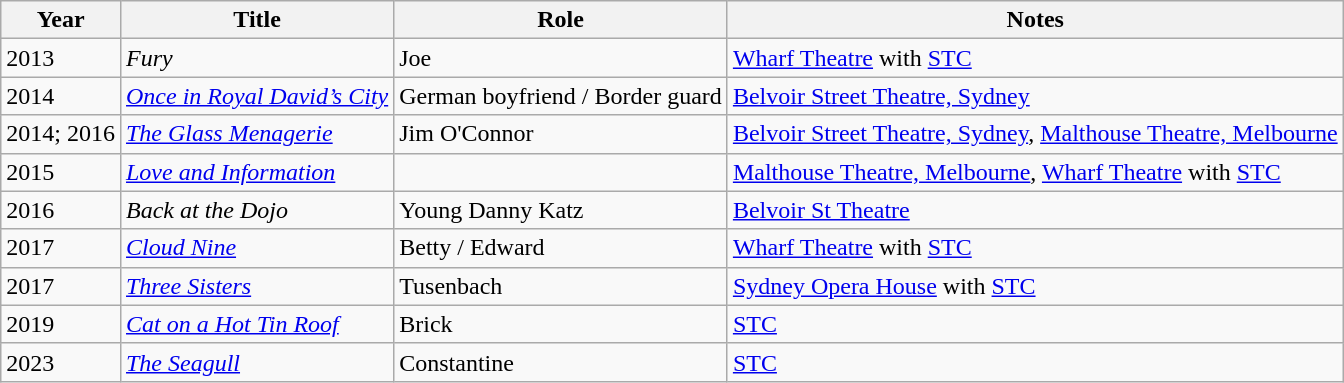<table class="wikitable sortable">
<tr>
<th>Year</th>
<th>Title</th>
<th>Role</th>
<th class="unsortable">Notes</th>
</tr>
<tr>
<td>2013</td>
<td><em>Fury</em></td>
<td>Joe</td>
<td><a href='#'>Wharf Theatre</a> with <a href='#'>STC</a></td>
</tr>
<tr>
<td>2014</td>
<td><em><a href='#'>Once in Royal David’s City</a></em></td>
<td>German boyfriend / Border guard</td>
<td><a href='#'>Belvoir Street Theatre, Sydney</a></td>
</tr>
<tr>
<td>2014; 2016</td>
<td><em><a href='#'>The Glass Menagerie</a></em></td>
<td>Jim O'Connor</td>
<td><a href='#'>Belvoir Street Theatre, Sydney</a>, <a href='#'>Malthouse Theatre, Melbourne</a></td>
</tr>
<tr>
<td>2015</td>
<td><em><a href='#'>Love and Information</a></em></td>
<td></td>
<td><a href='#'>Malthouse Theatre, Melbourne</a>, <a href='#'>Wharf Theatre</a> with <a href='#'>STC</a></td>
</tr>
<tr>
<td>2016</td>
<td><em>Back at the Dojo</em></td>
<td>Young Danny Katz</td>
<td><a href='#'>Belvoir St Theatre</a></td>
</tr>
<tr>
<td>2017</td>
<td><em><a href='#'>Cloud Nine</a></em></td>
<td>Betty / Edward</td>
<td><a href='#'>Wharf Theatre</a> with <a href='#'>STC</a></td>
</tr>
<tr>
<td>2017</td>
<td><em><a href='#'>Three Sisters</a></em></td>
<td>Tusenbach</td>
<td><a href='#'>Sydney Opera House</a> with <a href='#'>STC</a></td>
</tr>
<tr>
<td>2019</td>
<td><em><a href='#'>Cat on a Hot Tin Roof</a></em></td>
<td>Brick</td>
<td><a href='#'>STC</a></td>
</tr>
<tr>
<td>2023</td>
<td><em><a href='#'>The Seagull</a></em></td>
<td>Constantine</td>
<td><a href='#'>STC</a></td>
</tr>
</table>
